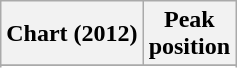<table class="wikitable sortable">
<tr>
<th>Chart (2012)</th>
<th>Peak<br>position</th>
</tr>
<tr>
</tr>
<tr>
</tr>
</table>
